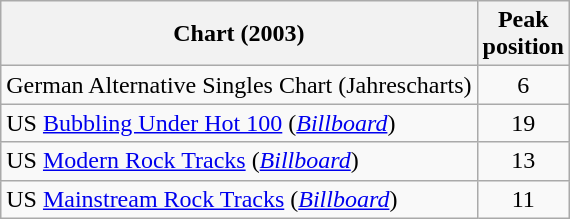<table class="wikitable sortable">
<tr>
<th>Chart (2003)</th>
<th>Peak<br>position</th>
</tr>
<tr>
<td>German Alternative Singles Chart (Jahrescharts)</td>
<td align="center">6</td>
</tr>
<tr>
<td>US <a href='#'>Bubbling Under Hot 100</a> (<em><a href='#'>Billboard</a></em>)</td>
<td style="text-align:center;">19</td>
</tr>
<tr>
<td>US <a href='#'>Modern Rock Tracks</a> (<em><a href='#'>Billboard</a></em>)</td>
<td style="text-align:center;">13</td>
</tr>
<tr>
<td>US <a href='#'>Mainstream Rock Tracks</a> (<em><a href='#'>Billboard</a></em>)</td>
<td style="text-align:center;">11</td>
</tr>
</table>
